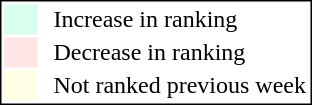<table style="border:1px solid black; float:right;">
<tr>
<td style="background:#D8FFEB; width:20px;"></td>
<td> </td>
<td>Increase in ranking</td>
</tr>
<tr>
<td style="background:#FFE6E6; width:20px;"></td>
<td> </td>
<td>Decrease in ranking</td>
</tr>
<tr>
<td style="background:#FFFFE6; width:20px;"></td>
<td> </td>
<td>Not ranked previous week</td>
</tr>
</table>
